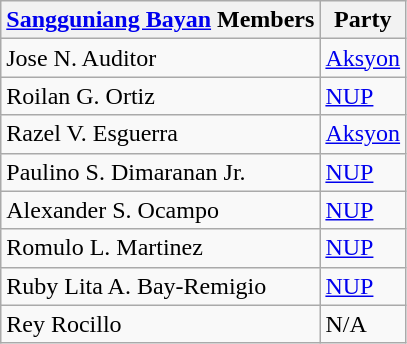<table class="wikitable">
<tr>
<th><a href='#'>Sangguniang Bayan</a> Members</th>
<th>Party</th>
</tr>
<tr>
<td>Jose N. Auditor</td>
<td><a href='#'>Aksyon</a></td>
</tr>
<tr>
<td>Roilan G. Ortiz</td>
<td><a href='#'>NUP</a></td>
</tr>
<tr>
<td>Razel V. Esguerra</td>
<td><a href='#'>Aksyon</a></td>
</tr>
<tr>
<td>Paulino S. Dimaranan Jr.</td>
<td><a href='#'>NUP</a></td>
</tr>
<tr>
<td>Alexander S. Ocampo</td>
<td><a href='#'>NUP</a></td>
</tr>
<tr>
<td>Romulo L. Martinez</td>
<td><a href='#'>NUP</a></td>
</tr>
<tr>
<td>Ruby Lita A. Bay-Remigio</td>
<td><a href='#'>NUP</a></td>
</tr>
<tr>
<td>Rey Rocillo</td>
<td>N/A</td>
</tr>
</table>
